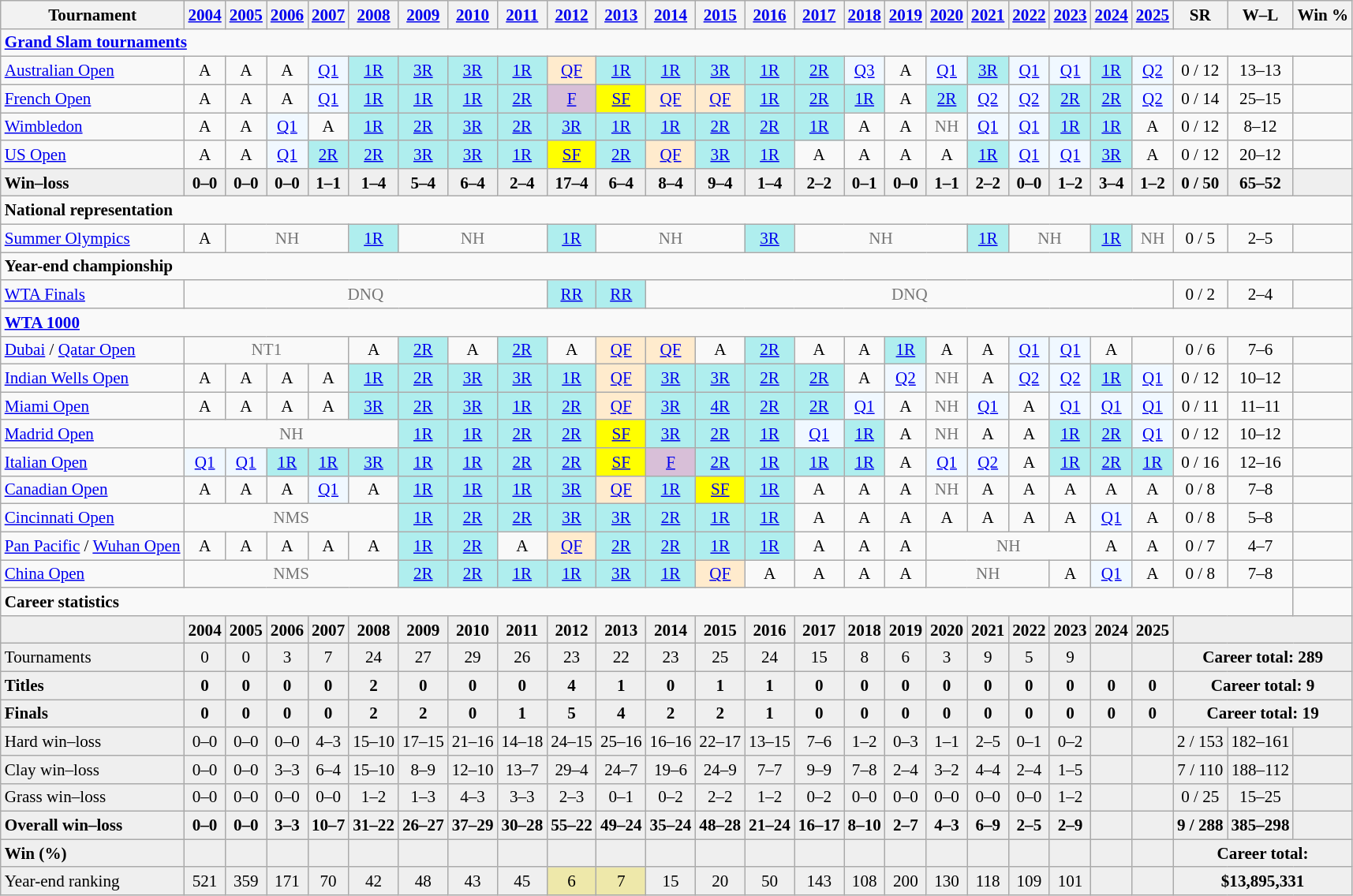<table class="wikitable nowrap" style=text-align:center;font-size:88%>
<tr>
<th>Tournament</th>
<th><a href='#'>2004</a></th>
<th><a href='#'>2005</a></th>
<th><a href='#'>2006</a></th>
<th><a href='#'>2007</a></th>
<th><a href='#'>2008</a></th>
<th><a href='#'>2009</a></th>
<th><a href='#'>2010</a></th>
<th><a href='#'>2011</a></th>
<th><a href='#'>2012</a></th>
<th><a href='#'>2013</a></th>
<th><a href='#'>2014</a></th>
<th><a href='#'>2015</a></th>
<th><a href='#'>2016</a></th>
<th><a href='#'>2017</a></th>
<th><a href='#'>2018</a></th>
<th><a href='#'>2019</a></th>
<th><a href='#'>2020</a></th>
<th><a href='#'>2021</a></th>
<th><a href='#'>2022</a></th>
<th><a href='#'>2023</a></th>
<th><a href='#'>2024</a></th>
<th><a href='#'>2025</a></th>
<th>SR</th>
<th>W–L</th>
<th>Win %</th>
</tr>
<tr>
<td colspan="26" align="left"><strong><a href='#'>Grand Slam tournaments</a></strong></td>
</tr>
<tr>
<td align=left><a href='#'>Australian Open</a></td>
<td>A</td>
<td>A</td>
<td>A</td>
<td bgcolor=f0f8ff><a href='#'>Q1</a></td>
<td bgcolor=afeeee><a href='#'>1R</a></td>
<td bgcolor=afeeee><a href='#'>3R</a></td>
<td bgcolor=afeeee><a href='#'>3R</a></td>
<td bgcolor=afeeee><a href='#'>1R</a></td>
<td bgcolor=ffebcd><a href='#'>QF</a></td>
<td bgcolor=afeeee><a href='#'>1R</a></td>
<td bgcolor=afeeee><a href='#'>1R</a></td>
<td bgcolor=afeeee><a href='#'>3R</a></td>
<td bgcolor=afeeee><a href='#'>1R</a></td>
<td bgcolor=afeeee><a href='#'>2R</a></td>
<td bgcolor=f0f8ff><a href='#'>Q3</a></td>
<td>A</td>
<td bgcolor=f0f8ff><a href='#'>Q1</a></td>
<td bgcolor=afeeee><a href='#'>3R</a></td>
<td bgcolor=f0f8ff><a href='#'>Q1</a></td>
<td bgcolor=f0f8ff><a href='#'>Q1</a></td>
<td bgcolor=afeeee><a href='#'>1R</a></td>
<td bgcolor=f0f8ff><a href='#'>Q2</a></td>
<td>0 / 12</td>
<td>13–13</td>
<td></td>
</tr>
<tr>
<td align=left><a href='#'>French Open</a></td>
<td>A</td>
<td>A</td>
<td>A</td>
<td bgcolor=f0f8ff><a href='#'>Q1</a></td>
<td bgcolor=afeeee><a href='#'>1R</a></td>
<td bgcolor=afeeee><a href='#'>1R</a></td>
<td bgcolor=afeeee><a href='#'>1R</a></td>
<td bgcolor=afeeee><a href='#'>2R</a></td>
<td bgcolor=thistle><a href='#'>F</a></td>
<td bgcolor=yellow><a href='#'>SF</a></td>
<td bgcolor=ffebcd><a href='#'>QF</a></td>
<td bgcolor=ffebcd><a href='#'>QF</a></td>
<td bgcolor=afeeee><a href='#'>1R</a></td>
<td bgcolor=afeeee><a href='#'>2R</a></td>
<td bgcolor=afeeee><a href='#'>1R</a></td>
<td>A</td>
<td bgcolor=afeeee><a href='#'>2R</a></td>
<td bgcolor=f0f8ff><a href='#'>Q2</a></td>
<td bgcolor=f0f8ff><a href='#'>Q2</a></td>
<td bgcolor=afeeee><a href='#'>2R</a></td>
<td bgcolor=afeeee><a href='#'>2R</a></td>
<td bgcolor=f0f8ff><a href='#'>Q2</a></td>
<td>0 / 14</td>
<td>25–15</td>
<td></td>
</tr>
<tr>
<td align=left><a href='#'>Wimbledon</a></td>
<td>A</td>
<td>A</td>
<td bgcolor=f0f8ff><a href='#'>Q1</a></td>
<td>A</td>
<td bgcolor=afeeee><a href='#'>1R</a></td>
<td bgcolor=afeeee><a href='#'>2R</a></td>
<td bgcolor=afeeee><a href='#'>3R</a></td>
<td bgcolor=afeeee><a href='#'>2R</a></td>
<td bgcolor=afeeee><a href='#'>3R</a></td>
<td bgcolor=afeeee><a href='#'>1R</a></td>
<td bgcolor=afeeee><a href='#'>1R</a></td>
<td bgcolor=afeeee><a href='#'>2R</a></td>
<td bgcolor=afeeee><a href='#'>2R</a></td>
<td bgcolor=afeeee><a href='#'>1R</a></td>
<td>A</td>
<td>A</td>
<td style=color:#767676>NH</td>
<td bgcolor=f0f8ff><a href='#'>Q1</a></td>
<td bgcolor=f0f8ff><a href='#'>Q1</a></td>
<td bgcolor=afeeee><a href='#'>1R</a></td>
<td bgcolor=afeeee><a href='#'>1R</a></td>
<td>A</td>
<td>0 / 12</td>
<td>8–12</td>
<td></td>
</tr>
<tr>
<td align=left><a href='#'>US Open</a></td>
<td>A</td>
<td>A</td>
<td bgcolor=f0f8ff><a href='#'>Q1</a></td>
<td bgcolor=afeeee><a href='#'>2R</a></td>
<td bgcolor=afeeee><a href='#'>2R</a></td>
<td bgcolor=afeeee><a href='#'>3R</a></td>
<td bgcolor=afeeee><a href='#'>3R</a></td>
<td bgcolor=afeeee><a href='#'>1R</a></td>
<td bgcolor=yellow><a href='#'>SF</a></td>
<td bgcolor=afeeee><a href='#'>2R</a></td>
<td bgcolor=ffebcd><a href='#'>QF</a></td>
<td bgcolor=afeeee><a href='#'>3R</a></td>
<td bgcolor=afeeee><a href='#'>1R</a></td>
<td>A</td>
<td>A</td>
<td>A</td>
<td>A</td>
<td bgcolor=afeeee><a href='#'>1R</a></td>
<td bgcolor=f0f8ff><a href='#'>Q1</a></td>
<td bgcolor=f0f8ff><a href='#'>Q1</a></td>
<td bgcolor=afeeee><a href='#'>3R</a></td>
<td>A</td>
<td>0 / 12</td>
<td>20–12</td>
<td></td>
</tr>
<tr style=background:#efefef;font-weight:bold>
<td style=text-align:left>Win–loss</td>
<td>0–0</td>
<td>0–0</td>
<td>0–0</td>
<td>1–1</td>
<td>1–4</td>
<td>5–4</td>
<td>6–4</td>
<td>2–4</td>
<td>17–4</td>
<td>6–4</td>
<td>8–4</td>
<td>9–4</td>
<td>1–4</td>
<td>2–2</td>
<td>0–1</td>
<td>0–0</td>
<td>1–1</td>
<td>2–2</td>
<td>0–0</td>
<td>1–2</td>
<td>3–4</td>
<td>1–2</td>
<td>0 / 50</td>
<td>65–52</td>
<td></td>
</tr>
<tr>
<td colspan="26" align="left"><strong>National representation</strong></td>
</tr>
<tr>
<td align=left><a href='#'>Summer Olympics</a></td>
<td>A</td>
<td colspan=3 style=color:#767676>NH</td>
<td bgcolor=afeeee><a href='#'>1R</a></td>
<td colspan=3 style=color:#767676>NH</td>
<td bgcolor=afeeee><a href='#'>1R</a></td>
<td colspan=3 style=color:#767676>NH</td>
<td bgcolor=afeeee><a href='#'>3R</a></td>
<td colspan=4 style=color:#767676>NH</td>
<td bgcolor=afeeee><a href='#'>1R</a></td>
<td colspan=2 style=color:#767676>NH</td>
<td bgcolor=afeeee><a href='#'>1R</a></td>
<td style=color:#767676>NH</td>
<td>0 / 5</td>
<td>2–5</td>
<td></td>
</tr>
<tr>
<td colspan="26" align="left"><strong>Year-end championship</strong></td>
</tr>
<tr>
<td align=left><a href='#'>WTA Finals</a></td>
<td colspan=8 style=color:#767676>DNQ</td>
<td bgcolor=afeeee><a href='#'>RR</a></td>
<td bgcolor=afeeee><a href='#'>RR</a></td>
<td colspan=12 style=color:#767676>DNQ</td>
<td>0 / 2</td>
<td>2–4</td>
<td></td>
</tr>
<tr>
<td colspan="26" align="left"><strong><a href='#'>WTA 1000</a></strong></td>
</tr>
<tr>
<td align=left><a href='#'>Dubai</a> / <a href='#'>Qatar Open</a></td>
<td colspan=4 style=color:#767676>NT1</td>
<td>A</td>
<td bgcolor=afeeee><a href='#'>2R</a></td>
<td>A</td>
<td bgcolor=afeeee><a href='#'>2R</a></td>
<td>A</td>
<td bgcolor=#ffebcd><a href='#'>QF</a></td>
<td bgcolor=#ffebcd><a href='#'>QF</a></td>
<td>A</td>
<td bgcolor=afeeee><a href='#'>2R</a></td>
<td>A</td>
<td>A</td>
<td bgcolor=afeeee><a href='#'>1R</a></td>
<td>A</td>
<td>A</td>
<td bgcolor= f0f8ff><a href='#'>Q1</a></td>
<td bgcolor= f0f8ff><a href='#'>Q1</a></td>
<td>A</td>
<td></td>
<td>0 / 6</td>
<td>7–6</td>
<td></td>
</tr>
<tr>
<td align=left><a href='#'>Indian Wells Open</a></td>
<td>A</td>
<td>A</td>
<td>A</td>
<td>A</td>
<td bgcolor=afeeee><a href='#'>1R</a></td>
<td bgcolor=afeeee><a href='#'>2R</a></td>
<td bgcolor=afeeee><a href='#'>3R</a></td>
<td bgcolor=afeeee><a href='#'>3R</a></td>
<td bgcolor=afeeee><a href='#'>1R</a></td>
<td bgcolor=ffebcd><a href='#'>QF</a></td>
<td bgcolor=afeeee><a href='#'>3R</a></td>
<td bgcolor=afeeee><a href='#'>3R</a></td>
<td bgcolor=afeeee><a href='#'>2R</a></td>
<td bgcolor=afeeee><a href='#'>2R</a></td>
<td>A</td>
<td bgcolor=f0f8ff><a href='#'>Q2</a></td>
<td style="color:#767676">NH</td>
<td>A</td>
<td bgcolor=f0f8ff><a href='#'>Q2</a></td>
<td bgcolor=f0f8ff><a href='#'>Q2</a></td>
<td bgcolor=afeeee><a href='#'>1R</a></td>
<td bgcolor=f0f8ff><a href='#'>Q1</a></td>
<td>0 / 12</td>
<td>10–12</td>
<td></td>
</tr>
<tr>
<td align=left><a href='#'>Miami Open</a></td>
<td>A</td>
<td>A</td>
<td>A</td>
<td>A</td>
<td bgcolor=afeeee><a href='#'>3R</a></td>
<td bgcolor=afeeee><a href='#'>2R</a></td>
<td bgcolor=afeeee><a href='#'>3R</a></td>
<td bgcolor=afeeee><a href='#'>1R</a></td>
<td bgcolor=afeeee><a href='#'>2R</a></td>
<td bgcolor=ffebcd><a href='#'>QF</a></td>
<td bgcolor=afeeee><a href='#'>3R</a></td>
<td bgcolor=afeeee><a href='#'>4R</a></td>
<td bgcolor=afeeee><a href='#'>2R</a></td>
<td bgcolor=afeeee><a href='#'>2R</a></td>
<td bgcolor=f0f8ff><a href='#'>Q1</a></td>
<td>A</td>
<td style=color:#767676>NH</td>
<td bgcolor=f0f8ff><a href='#'>Q1</a></td>
<td>A</td>
<td bgcolor=f0f8ff><a href='#'>Q1</a></td>
<td bgcolor=f0f8ff><a href='#'>Q1</a></td>
<td bgcolor=f0f8ff><a href='#'>Q1</a></td>
<td>0 / 11</td>
<td>11–11</td>
<td></td>
</tr>
<tr>
<td align=left><a href='#'>Madrid Open</a></td>
<td colspan=5 style=color:#767676>NH</td>
<td bgcolor=afeeee><a href='#'>1R</a></td>
<td bgcolor=afeeee><a href='#'>1R</a></td>
<td bgcolor=afeeee><a href='#'>2R</a></td>
<td bgcolor=afeeee><a href='#'>2R</a></td>
<td bgcolor=yellow><a href='#'>SF</a></td>
<td bgcolor=afeeee><a href='#'>3R</a></td>
<td bgcolor=afeeee><a href='#'>2R</a></td>
<td bgcolor=afeeee><a href='#'>1R</a></td>
<td bgcolor=f0f8ff><a href='#'>Q1</a></td>
<td bgcolor=afeeee><a href='#'>1R</a></td>
<td>A</td>
<td style=color:#767676>NH</td>
<td>A</td>
<td>A</td>
<td bgcolor=afeeee><a href='#'>1R</a></td>
<td bgcolor=afeeee><a href='#'>2R</a></td>
<td bgcolor=f0f8ff><a href='#'>Q1</a></td>
<td>0 / 12</td>
<td>10–12</td>
<td></td>
</tr>
<tr>
<td align=left><a href='#'>Italian Open</a></td>
<td bgcolor=f0f8ff><a href='#'>Q1</a></td>
<td bgcolor=f0f8ff><a href='#'>Q1</a></td>
<td bgcolor=afeeee><a href='#'>1R</a></td>
<td bgcolor=afeeee><a href='#'>1R</a></td>
<td bgcolor=afeeee><a href='#'>3R</a></td>
<td bgcolor=afeeee><a href='#'>1R</a></td>
<td bgcolor=afeeee><a href='#'>1R</a></td>
<td bgcolor=afeeee><a href='#'>2R</a></td>
<td bgcolor=afeeee><a href='#'>2R</a></td>
<td bgcolor=yellow><a href='#'>SF</a></td>
<td bgcolor=thistle><a href='#'>F</a></td>
<td bgcolor=afeeee><a href='#'>2R</a></td>
<td bgcolor=afeeee><a href='#'>1R</a></td>
<td bgcolor=afeeee><a href='#'>1R</a></td>
<td bgcolor=afeeee><a href='#'>1R</a></td>
<td>A</td>
<td bgcolor=f0f8ff><a href='#'>Q1</a></td>
<td bgcolor=f0f8ff><a href='#'>Q2</a></td>
<td>A</td>
<td bgcolor=afeeee><a href='#'>1R</a></td>
<td bgcolor=afeeee><a href='#'>2R</a></td>
<td bgcolor=afeeee><a href='#'>1R</a></td>
<td>0 / 16</td>
<td>12–16</td>
<td></td>
</tr>
<tr>
<td align=left><a href='#'>Canadian Open</a></td>
<td>A</td>
<td>A</td>
<td>A</td>
<td bgcolor=f0f8ff><a href='#'>Q1</a></td>
<td>A</td>
<td bgcolor=afeeee><a href='#'>1R</a></td>
<td bgcolor=afeeee><a href='#'>1R</a></td>
<td bgcolor=afeeee><a href='#'>1R</a></td>
<td bgcolor=afeeee><a href='#'>3R</a></td>
<td bgcolor=ffebcd><a href='#'>QF</a></td>
<td bgcolor=afeeee><a href='#'>1R</a></td>
<td bgcolor=yellow><a href='#'>SF</a></td>
<td bgcolor=afeeee><a href='#'>1R</a></td>
<td>A</td>
<td>A</td>
<td>A</td>
<td style=color:#767676>NH</td>
<td>A</td>
<td>A</td>
<td>A</td>
<td>A</td>
<td>A</td>
<td>0 / 8</td>
<td>7–8</td>
<td></td>
</tr>
<tr>
<td align=left><a href='#'>Cincinnati Open</a></td>
<td colspan=5 style=color:#767676>NMS</td>
<td bgcolor=afeeee><a href='#'>1R</a></td>
<td bgcolor=afeeee><a href='#'>2R</a></td>
<td bgcolor=afeeee><a href='#'>2R</a></td>
<td bgcolor=afeeee><a href='#'>3R</a></td>
<td bgcolor=afeeee><a href='#'>3R</a></td>
<td bgcolor=afeeee><a href='#'>2R</a></td>
<td bgcolor=afeeee><a href='#'>1R</a></td>
<td bgcolor=afeeee><a href='#'>1R</a></td>
<td>A</td>
<td>A</td>
<td>A</td>
<td>A</td>
<td>A</td>
<td>A</td>
<td>A</td>
<td bgcolor=f0f8ff><a href='#'>Q1</a></td>
<td>A</td>
<td>0 / 8</td>
<td>5–8</td>
<td></td>
</tr>
<tr>
<td align=left><a href='#'>Pan Pacific</a> / <a href='#'>Wuhan Open</a></td>
<td>A</td>
<td>A</td>
<td>A</td>
<td>A</td>
<td>A</td>
<td bgcolor=afeeee><a href='#'>1R</a></td>
<td bgcolor=afeeee><a href='#'>2R</a></td>
<td>A</td>
<td bgcolor=ffebcd><a href='#'>QF</a></td>
<td bgcolor=afeeee><a href='#'>2R</a></td>
<td bgcolor=afeeee><a href='#'>2R</a></td>
<td bgcolor=afeeee><a href='#'>1R</a></td>
<td bgcolor=afeeee><a href='#'>1R</a></td>
<td>A</td>
<td>A</td>
<td>A</td>
<td colspan="4" style="color:#767676">NH</td>
<td>A</td>
<td>A</td>
<td>0 / 7</td>
<td>4–7</td>
<td></td>
</tr>
<tr>
<td align=left><a href='#'>China Open</a></td>
<td colspan=5 style=color:#767676>NMS</td>
<td bgcolor=afeeee><a href='#'>2R</a></td>
<td bgcolor=afeeee><a href='#'>2R</a></td>
<td bgcolor=afeeee><a href='#'>1R</a></td>
<td bgcolor=afeeee><a href='#'>1R</a></td>
<td bgcolor=afeeee><a href='#'>3R</a></td>
<td bgcolor=afeeee><a href='#'>1R</a></td>
<td bgcolor=ffebcd><a href='#'>QF</a></td>
<td>A</td>
<td>A</td>
<td>A</td>
<td>A</td>
<td colspan="3" style="color:#767676">NH</td>
<td>A</td>
<td bgcolor=f0f8ff><a href='#'>Q1</a></td>
<td>A</td>
<td>0 / 8</td>
<td>7–8</td>
<td></td>
</tr>
<tr>
<td colspan="25" align="left"><strong>Career statistics</strong></td>
</tr>
<tr style=background:#efefef;font-weight:bold>
<td></td>
<td>2004</td>
<td>2005</td>
<td>2006</td>
<td>2007</td>
<td>2008</td>
<td>2009</td>
<td>2010</td>
<td>2011</td>
<td>2012</td>
<td>2013</td>
<td>2014</td>
<td>2015</td>
<td>2016</td>
<td>2017</td>
<td>2018</td>
<td>2019</td>
<td>2020</td>
<td>2021</td>
<td>2022</td>
<td>2023</td>
<td>2024</td>
<td>2025</td>
<td colspan="3"></td>
</tr>
<tr style=background:#efefef>
<td style=text-align:left>Tournaments</td>
<td>0</td>
<td>0</td>
<td>3</td>
<td>7</td>
<td>24</td>
<td>27</td>
<td>29</td>
<td>26</td>
<td>23</td>
<td>22</td>
<td>23</td>
<td>25</td>
<td>24</td>
<td>15</td>
<td>8</td>
<td>6</td>
<td>3</td>
<td>9</td>
<td>5</td>
<td>9</td>
<td></td>
<td></td>
<td colspan="3"><strong>Career total: 289</strong></td>
</tr>
<tr style=background:#efefef;font-weight:bold>
<td style=text-align:left><strong>Titles</strong></td>
<td>0</td>
<td>0</td>
<td>0</td>
<td>0</td>
<td>2</td>
<td>0</td>
<td>0</td>
<td>0</td>
<td>4</td>
<td>1</td>
<td>0</td>
<td>1</td>
<td>1</td>
<td>0</td>
<td>0</td>
<td>0</td>
<td>0</td>
<td>0</td>
<td>0</td>
<td>0</td>
<td>0</td>
<td>0</td>
<td colspan="3">Career total: 9</td>
</tr>
<tr style=background:#efefef;font-weight:bold>
<td style=text-align:left>Finals</td>
<td>0</td>
<td>0</td>
<td>0</td>
<td>0</td>
<td>2</td>
<td>2</td>
<td>0</td>
<td>1</td>
<td>5</td>
<td>4</td>
<td>2</td>
<td>2</td>
<td>1</td>
<td>0</td>
<td>0</td>
<td>0</td>
<td>0</td>
<td>0</td>
<td>0</td>
<td>0</td>
<td>0</td>
<td>0</td>
<td colspan="3">Career total:  19</td>
</tr>
<tr style=background:#efefef>
<td align=left>Hard win–loss</td>
<td>0–0</td>
<td>0–0</td>
<td>0–0</td>
<td>4–3</td>
<td>15–10</td>
<td>17–15</td>
<td>21–16</td>
<td>14–18</td>
<td>24–15</td>
<td>25–16</td>
<td>16–16</td>
<td>22–17</td>
<td>13–15</td>
<td>7–6</td>
<td>1–2</td>
<td>0–3</td>
<td>1–1</td>
<td>2–5</td>
<td>0–1</td>
<td>0–2</td>
<td></td>
<td></td>
<td>2 / 153</td>
<td>182–161</td>
<td></td>
</tr>
<tr style=background:#efefef>
<td align=left>Clay win–loss</td>
<td>0–0</td>
<td>0–0</td>
<td>3–3</td>
<td>6–4</td>
<td>15–10</td>
<td>8–9</td>
<td>12–10</td>
<td>13–7</td>
<td>29–4</td>
<td>24–7</td>
<td>19–6</td>
<td>24–9</td>
<td>7–7</td>
<td>9–9</td>
<td>7–8</td>
<td>2–4</td>
<td>3–2</td>
<td>4–4</td>
<td>2–4</td>
<td>1–5</td>
<td></td>
<td></td>
<td>7 / 110</td>
<td>188–112</td>
<td></td>
</tr>
<tr style=background:#efefef>
<td align=left>Grass win–loss</td>
<td>0–0</td>
<td>0–0</td>
<td>0–0</td>
<td>0–0</td>
<td>1–2</td>
<td>1–3</td>
<td>4–3</td>
<td>3–3</td>
<td>2–3</td>
<td>0–1</td>
<td>0–2</td>
<td>2–2</td>
<td>1–2</td>
<td>0–2</td>
<td>0–0</td>
<td>0–0</td>
<td>0–0</td>
<td>0–0</td>
<td>0–0</td>
<td>1–2</td>
<td></td>
<td></td>
<td>0 / 25</td>
<td>15–25</td>
<td></td>
</tr>
<tr style=background:#efefef;font-weight:bold>
<td style=text-align:left>Overall win–loss</td>
<td>0–0</td>
<td>0–0</td>
<td>3–3</td>
<td>10–7</td>
<td>31–22</td>
<td>26–27</td>
<td>37–29</td>
<td>30–28</td>
<td>55–22</td>
<td>49–24</td>
<td>35–24</td>
<td>48–28</td>
<td>21–24</td>
<td>16–17</td>
<td>8–10</td>
<td>2–7</td>
<td>4–3</td>
<td>6–9</td>
<td>2–5</td>
<td>2–9</td>
<td></td>
<td></td>
<td>9 / 288</td>
<td>385–298</td>
<td></td>
</tr>
<tr style=background:#efefef;font-weight:bold>
<td align=left>Win (%)</td>
<td></td>
<td></td>
<td></td>
<td></td>
<td></td>
<td></td>
<td></td>
<td></td>
<td></td>
<td></td>
<td></td>
<td></td>
<td></td>
<td></td>
<td></td>
<td></td>
<td></td>
<td></td>
<td></td>
<td></td>
<td></td>
<td></td>
<td colspan="3">Career total: </td>
</tr>
<tr style=background:#efefef>
<td align=left>Year-end ranking</td>
<td>521</td>
<td>359</td>
<td>171</td>
<td>70</td>
<td>42</td>
<td>48</td>
<td>43</td>
<td>45</td>
<td bgcolor=EEE8AA>6</td>
<td bgcolor=EEE8AA>7</td>
<td>15</td>
<td>20</td>
<td>50</td>
<td>143</td>
<td>108</td>
<td>200</td>
<td>130</td>
<td>118</td>
<td>109</td>
<td>101</td>
<td></td>
<td></td>
<td colspan="3"><strong>$13,895,331</strong></td>
</tr>
</table>
